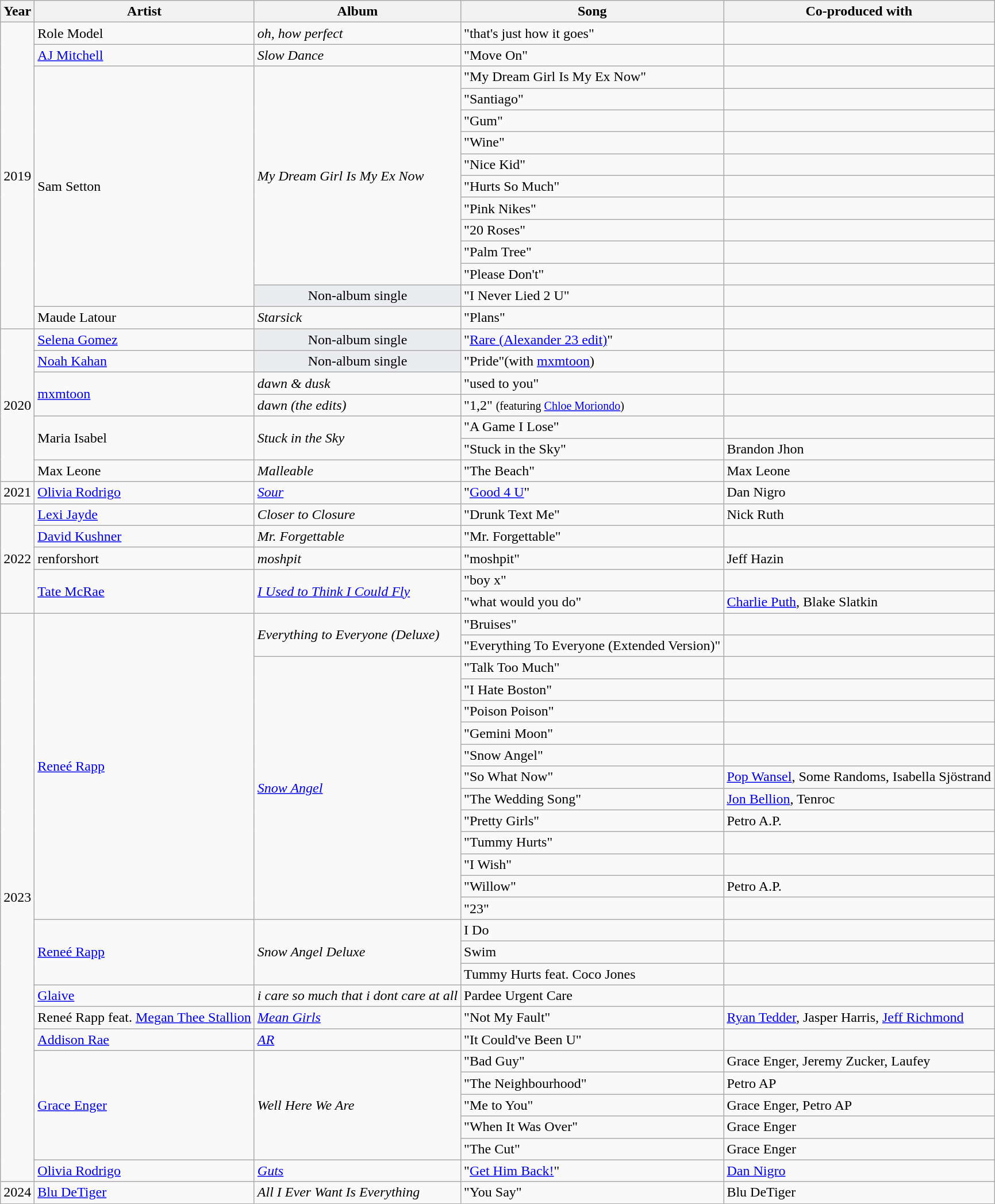<table class="wikitable">
<tr>
<th>Year</th>
<th>Artist</th>
<th>Album</th>
<th>Song</th>
<th>Co-produced with</th>
</tr>
<tr>
<td rowspan="14">2019</td>
<td>Role Model</td>
<td><em>oh, how perfect</em></td>
<td>"that's just how it goes"</td>
<td></td>
</tr>
<tr>
<td><a href='#'>AJ Mitchell</a></td>
<td><em>Slow Dance</em></td>
<td>"Move On"</td>
<td></td>
</tr>
<tr>
<td rowspan="11">Sam Setton</td>
<td rowspan="10"><em>My Dream Girl Is My Ex Now</em></td>
<td>"My Dream Girl Is My Ex Now"</td>
<td></td>
</tr>
<tr>
<td>"Santiago"</td>
<td></td>
</tr>
<tr>
<td>"Gum"</td>
<td></td>
</tr>
<tr>
<td>"Wine"</td>
<td></td>
</tr>
<tr>
<td>"Nice Kid"</td>
<td></td>
</tr>
<tr>
<td>"Hurts So Much"</td>
<td></td>
</tr>
<tr>
<td>"Pink Nikes"</td>
<td></td>
</tr>
<tr>
<td>"20 Roses"</td>
<td></td>
</tr>
<tr>
<td>"Palm Tree"</td>
<td></td>
</tr>
<tr>
<td>"Please Don't"</td>
<td></td>
</tr>
<tr>
<td style="background: #EAECF0; text-align:center;">Non-album single</td>
<td>"I Never Lied 2 U"</td>
<td></td>
</tr>
<tr>
<td>Maude Latour</td>
<td><em>Starsick</em></td>
<td>"Plans"</td>
<td></td>
</tr>
<tr>
<td rowspan="7">2020</td>
<td><a href='#'>Selena Gomez</a></td>
<td style="background: #EAECF0; text-align:center;">Non-album single</td>
<td>"<a href='#'>Rare (Alexander 23 edit)</a>"</td>
<td></td>
</tr>
<tr>
<td><a href='#'>Noah Kahan</a></td>
<td style="background: #EAECF0; text-align:center;">Non-album single</td>
<td>"Pride"(with <a href='#'>mxmtoon</a>)</td>
<td></td>
</tr>
<tr>
<td rowspan="2"><a href='#'>mxmtoon</a></td>
<td><em>dawn & dusk</em></td>
<td>"used to you"</td>
<td></td>
</tr>
<tr>
<td><em>dawn (the edits)</em></td>
<td>"1,2" <small>(featuring <a href='#'>Chloe Moriondo</a>)</small></td>
<td></td>
</tr>
<tr>
<td rowspan="2">Maria Isabel</td>
<td rowspan="2"><em>Stuck in the Sky</em></td>
<td>"A Game I Lose"</td>
<td></td>
</tr>
<tr>
<td>"Stuck in the Sky"</td>
<td>Brandon Jhon</td>
</tr>
<tr>
<td>Max Leone</td>
<td><em>Malleable</em></td>
<td>"The Beach"</td>
<td>Max Leone</td>
</tr>
<tr>
<td rowspan="1">2021</td>
<td><a href='#'>Olivia Rodrigo</a></td>
<td><em><a href='#'>Sour</a></em></td>
<td>"<a href='#'>Good 4 U</a>"</td>
<td>Dan Nigro</td>
</tr>
<tr>
<td rowspan="5">2022</td>
<td><a href='#'>Lexi Jayde</a></td>
<td><em>Closer to Closure</em></td>
<td>"Drunk Text Me"</td>
<td>Nick Ruth</td>
</tr>
<tr>
<td><a href='#'>David Kushner</a></td>
<td><em>Mr. Forgettable</em></td>
<td>"Mr. Forgettable"</td>
<td></td>
</tr>
<tr>
<td>renforshort</td>
<td><em>moshpit</em></td>
<td>"moshpit"</td>
<td>Jeff Hazin</td>
</tr>
<tr>
<td rowspan="2"><a href='#'>Tate McRae</a></td>
<td rowspan="2"><em><a href='#'>I Used to Think I Could Fly</a></em></td>
<td>"boy x"</td>
<td></td>
</tr>
<tr>
<td>"what would you do"</td>
<td><a href='#'>Charlie Puth</a>, Blake Slatkin</td>
</tr>
<tr>
<td rowspan="26">2023</td>
<td rowspan="14"><a href='#'>Reneé Rapp</a></td>
<td rowspan="2"><em>Everything to Everyone (Deluxe)</em></td>
<td>"Bruises"</td>
<td></td>
</tr>
<tr>
<td>"Everything To Everyone (Extended Version)"</td>
<td></td>
</tr>
<tr>
<td rowspan="12"><em><a href='#'>Snow Angel</a></em></td>
<td>"Talk Too Much"</td>
<td></td>
</tr>
<tr>
<td>"I Hate Boston"</td>
<td></td>
</tr>
<tr>
<td>"Poison Poison"</td>
<td></td>
</tr>
<tr>
<td>"Gemini Moon"</td>
<td></td>
</tr>
<tr>
<td>"Snow Angel"</td>
<td></td>
</tr>
<tr>
<td>"So What Now"</td>
<td><a href='#'>Pop Wansel</a>, Some Randoms, Isabella Sjöstrand</td>
</tr>
<tr>
<td>"The Wedding Song"</td>
<td><a href='#'>Jon Bellion</a>, Tenroc</td>
</tr>
<tr>
<td>"Pretty Girls"</td>
<td>Petro A.P.</td>
</tr>
<tr>
<td>"Tummy Hurts"</td>
<td></td>
</tr>
<tr>
<td>"I Wish"</td>
<td></td>
</tr>
<tr>
<td>"Willow"</td>
<td>Petro A.P.</td>
</tr>
<tr>
<td>"23"</td>
<td></td>
</tr>
<tr>
<td rowspan="3"><a href='#'>Reneé Rapp</a></td>
<td rowspan="3"><em>Snow Angel Deluxe</em></td>
<td>I Do</td>
<td></td>
</tr>
<tr>
<td>Swim</td>
<td></td>
</tr>
<tr>
<td>Tummy Hurts feat. Coco Jones</td>
<td></td>
</tr>
<tr>
<td><a href='#'>Glaive</a></td>
<td><em>i care so much that i dont care at all</em></td>
<td>Pardee Urgent Care</td>
<td></td>
</tr>
<tr>
<td>Reneé Rapp feat. <a href='#'>Megan Thee Stallion</a></td>
<td><em><a href='#'>Mean Girls</a></em></td>
<td>"Not My Fault"</td>
<td><a href='#'>Ryan Tedder</a>, Jasper Harris, <a href='#'>Jeff Richmond</a></td>
</tr>
<tr>
<td><a href='#'>Addison Rae</a></td>
<td><em><a href='#'>AR</a></em></td>
<td>"It Could've Been U"</td>
<td></td>
</tr>
<tr>
<td rowspan="5"><a href='#'>Grace Enger</a></td>
<td rowspan="5"><em>Well Here We Are</em></td>
<td>"Bad Guy"</td>
<td>Grace Enger, Jeremy Zucker, Laufey</td>
</tr>
<tr>
<td>"The Neighbourhood"</td>
<td>Petro AP</td>
</tr>
<tr>
<td>"Me to You"</td>
<td>Grace Enger, Petro AP</td>
</tr>
<tr>
<td>"When It Was Over"</td>
<td>Grace Enger</td>
</tr>
<tr>
<td>"The Cut"</td>
<td>Grace Enger</td>
</tr>
<tr>
<td><a href='#'>Olivia Rodrigo</a></td>
<td><em><a href='#'>Guts</a></em></td>
<td>"<a href='#'>Get Him Back!</a>"</td>
<td><a href='#'>Dan Nigro</a></td>
</tr>
<tr>
<td>2024</td>
<td><a href='#'>Blu DeTiger</a></td>
<td><em>All I Ever Want Is Everything</em></td>
<td>"You Say"</td>
<td>Blu DeTiger</td>
</tr>
</table>
